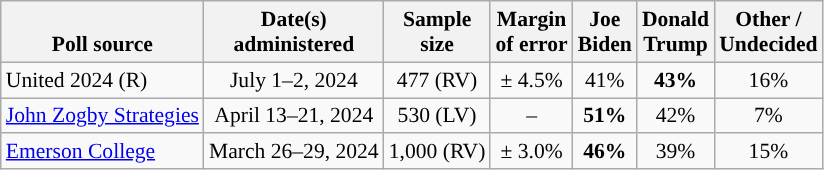<table class="wikitable sortable mw-datatable" style="font-size:90%;text-align:center;line-height:17px">
<tr valign=bottom>
<th>Poll source</th>
<th>Date(s)<br>administered</th>
<th>Sample<br>size</th>
<th>Margin<br>of error</th>
<th class="unsortable">Joe<br>Biden<br></th>
<th class="unsortable">Donald<br>Trump<br></th>
<th class="unsortable">Other /<br>Undecided</th>
</tr>
<tr>
<td style="text-align:left;">United 2024 (R)</td>
<td data-sort-value="2024-07-03">July 1–2, 2024</td>
<td>477 (RV)</td>
<td>± 4.5%</td>
<td>41%</td>
<td style="background-color:"><strong>43%</strong></td>
<td>16%</td>
</tr>
<tr>
<td style="text-align:left;"><a href='#'>John Zogby Strategies</a></td>
<td data-sort-value="2024-05-01">April 13–21, 2024</td>
<td>530 (LV)</td>
<td>–</td>
<td style="color:black;background-color:"><strong>51%</strong></td>
<td>42%</td>
<td>7%</td>
</tr>
<tr>
<td style="text-align:left;"><a href='#'>Emerson College</a></td>
<td data-sort-value="2024-04-02">March 26–29, 2024</td>
<td>1,000 (RV)</td>
<td>± 3.0%</td>
<td style="color:black;background-color:"><strong>46%</strong></td>
<td>39%</td>
<td>15%</td>
</tr>
</table>
